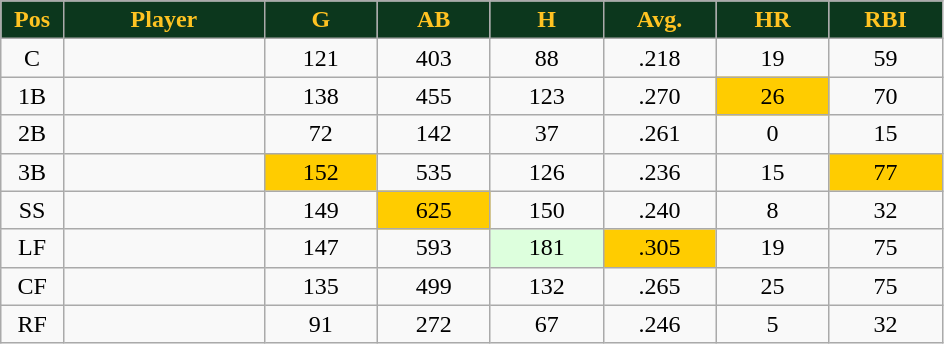<table class="wikitable sortable">
<tr>
<th style="background:#0C371D;color:#ffc322;" width="5%">Pos</th>
<th style="background:#0C371D;color:#ffc322;" width="16%">Player</th>
<th style="background:#0C371D;color:#ffc322;" width="9%">G</th>
<th style="background:#0C371D;color:#ffc322;" width="9%">AB</th>
<th style="background:#0C371D;color:#ffc322;" width="9%">H</th>
<th style="background:#0C371D;color:#ffc322;" width="9%">Avg.</th>
<th style="background:#0C371D;color:#ffc322;" width="9%">HR</th>
<th style="background:#0C371D;color:#ffc322;" width="9%">RBI</th>
</tr>
<tr align="center">
<td>C</td>
<td></td>
<td>121</td>
<td>403</td>
<td>88</td>
<td>.218</td>
<td>19</td>
<td>59</td>
</tr>
<tr align="center">
<td>1B</td>
<td></td>
<td>138</td>
<td>455</td>
<td>123</td>
<td>.270</td>
<td bgcolor=#ffcc00>26</td>
<td>70</td>
</tr>
<tr align="center">
<td>2B</td>
<td></td>
<td>72</td>
<td>142</td>
<td>37</td>
<td>.261</td>
<td>0</td>
<td>15</td>
</tr>
<tr align="center">
<td>3B</td>
<td></td>
<td bgcolor=#ffcc00>152</td>
<td>535</td>
<td>126</td>
<td>.236</td>
<td>15</td>
<td bgcolor=#ffcc00>77</td>
</tr>
<tr align="center">
<td>SS</td>
<td></td>
<td>149</td>
<td bgcolor=#ffcc00>625</td>
<td>150</td>
<td>.240</td>
<td>8</td>
<td>32</td>
</tr>
<tr align="center">
<td>LF</td>
<td></td>
<td>147</td>
<td>593</td>
<td bgcolor=#DDFFDD>181</td>
<td bgcolor=#ffcc00>.305</td>
<td>19</td>
<td>75</td>
</tr>
<tr align="center">
<td>CF</td>
<td></td>
<td>135</td>
<td>499</td>
<td>132</td>
<td>.265</td>
<td>25</td>
<td>75</td>
</tr>
<tr align="center">
<td>RF</td>
<td></td>
<td>91</td>
<td>272</td>
<td>67</td>
<td>.246</td>
<td>5</td>
<td>32</td>
</tr>
</table>
